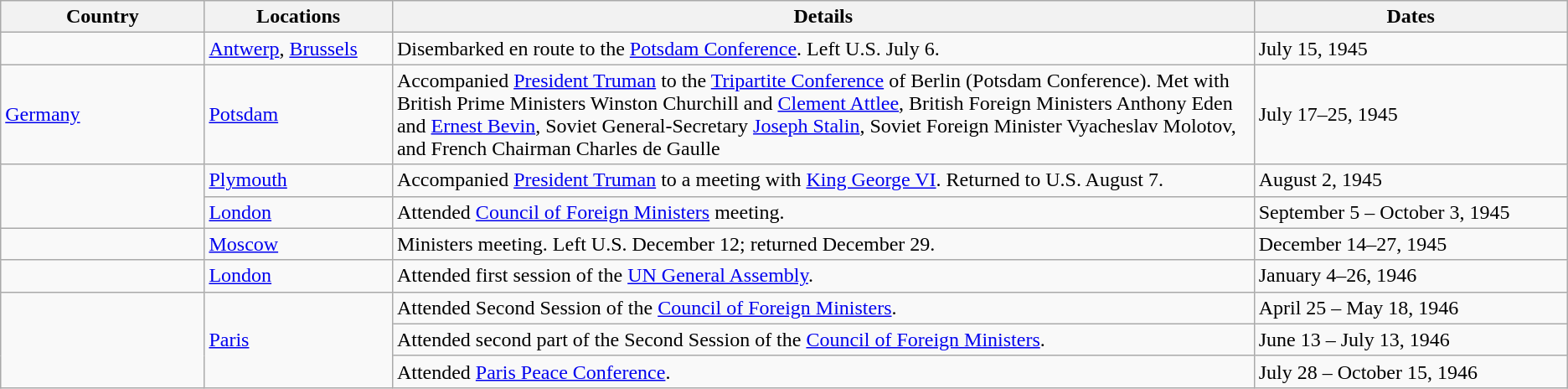<table class="wikitable sortable">
<tr>
<th style="width: 13%;">Country</th>
<th style="width: 12%;">Locations</th>
<th style="width: 55%;">Details</th>
<th style="width: 20%;">Dates</th>
</tr>
<tr>
<td></td>
<td><a href='#'>Antwerp</a>, <a href='#'>Brussels</a></td>
<td>Disembarked en route to the <a href='#'>Potsdam Conference</a>. Left U.S. July 6.</td>
<td>July 15, 1945</td>
</tr>
<tr>
<td> <a href='#'>Germany</a></td>
<td><a href='#'>Potsdam</a></td>
<td>Accompanied <a href='#'>President Truman</a> to the <a href='#'>Tripartite Conference</a> of Berlin (Potsdam Conference). Met with British Prime Ministers Winston Churchill and <a href='#'>Clement Attlee</a>, British Foreign Ministers Anthony Eden and <a href='#'>Ernest Bevin</a>, Soviet General-Secretary <a href='#'>Joseph Stalin</a>, Soviet Foreign Minister Vyacheslav Molotov, and French Chairman Charles de Gaulle</td>
<td>July 17–25, 1945</td>
</tr>
<tr>
<td rowspan=2></td>
<td><a href='#'>Plymouth</a></td>
<td>Accompanied <a href='#'>President Truman</a> to a meeting with <a href='#'>King George VI</a>. Returned to U.S. August 7.</td>
<td>August 2, 1945</td>
</tr>
<tr>
<td><a href='#'>London</a></td>
<td>Attended <a href='#'>Council of Foreign Ministers</a> meeting.</td>
<td>September 5 – October 3, 1945</td>
</tr>
<tr>
<td></td>
<td><a href='#'>Moscow</a></td>
<td>Ministers meeting. Left U.S. December 12; returned December 29.</td>
<td>December 14–27, 1945</td>
</tr>
<tr>
<td></td>
<td><a href='#'>London</a></td>
<td>Attended first session of the <a href='#'>UN General Assembly</a>.</td>
<td>January 4–26, 1946</td>
</tr>
<tr>
<td rowspan=3></td>
<td rowspan=3><a href='#'>Paris</a></td>
<td>Attended Second Session of the <a href='#'>Council of Foreign Ministers</a>.</td>
<td>April 25 – May 18, 1946</td>
</tr>
<tr>
<td>Attended second part of the Second Session of the <a href='#'>Council of Foreign Ministers</a>.</td>
<td>June 13 – July 13, 1946</td>
</tr>
<tr>
<td>Attended <a href='#'>Paris Peace Conference</a>.</td>
<td>July 28 – October 15, 1946</td>
</tr>
</table>
